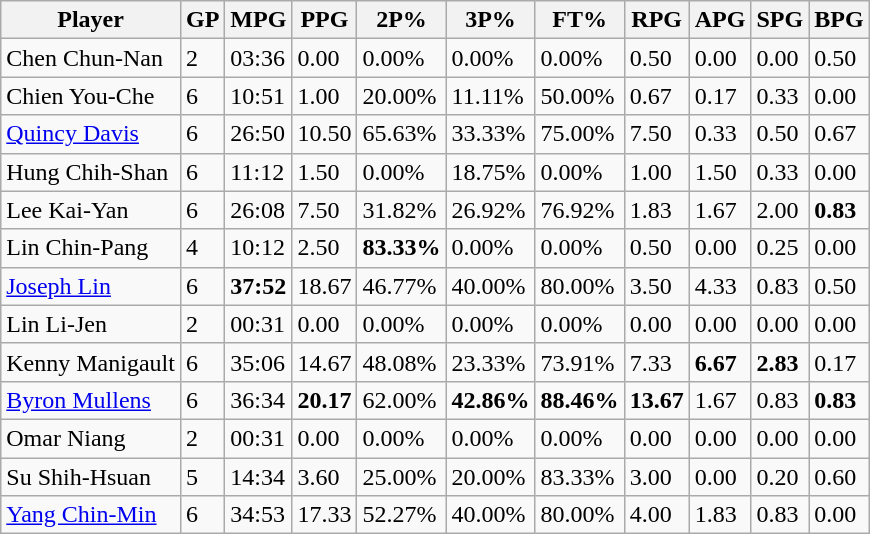<table class="wikitable">
<tr>
<th>Player</th>
<th>GP</th>
<th>MPG</th>
<th>PPG</th>
<th>2P%</th>
<th>3P%</th>
<th>FT%</th>
<th>RPG</th>
<th>APG</th>
<th>SPG</th>
<th>BPG</th>
</tr>
<tr>
<td>Chen Chun-Nan</td>
<td>2</td>
<td>03:36</td>
<td>0.00</td>
<td>0.00%</td>
<td>0.00%</td>
<td>0.00%</td>
<td>0.50</td>
<td>0.00</td>
<td>0.00</td>
<td>0.50</td>
</tr>
<tr>
<td>Chien You-Che</td>
<td>6</td>
<td>10:51</td>
<td>1.00</td>
<td>20.00%</td>
<td>11.11%</td>
<td>50.00%</td>
<td>0.67</td>
<td>0.17</td>
<td>0.33</td>
<td>0.00</td>
</tr>
<tr>
<td><a href='#'>Quincy Davis</a></td>
<td>6</td>
<td>26:50</td>
<td>10.50</td>
<td>65.63%</td>
<td>33.33%</td>
<td>75.00%</td>
<td>7.50</td>
<td>0.33</td>
<td>0.50</td>
<td>0.67</td>
</tr>
<tr>
<td>Hung Chih-Shan</td>
<td>6</td>
<td>11:12</td>
<td>1.50</td>
<td>0.00%</td>
<td>18.75%</td>
<td>0.00%</td>
<td>1.00</td>
<td>1.50</td>
<td>0.33</td>
<td>0.00</td>
</tr>
<tr>
<td>Lee Kai-Yan</td>
<td>6</td>
<td>26:08</td>
<td>7.50</td>
<td>31.82%</td>
<td>26.92%</td>
<td>76.92%</td>
<td>1.83</td>
<td>1.67</td>
<td>2.00</td>
<td><strong>0.83</strong></td>
</tr>
<tr>
<td>Lin Chin-Pang</td>
<td>4</td>
<td>10:12</td>
<td>2.50</td>
<td><strong>83.33%</strong></td>
<td>0.00%</td>
<td>0.00%</td>
<td>0.50</td>
<td>0.00</td>
<td>0.25</td>
<td>0.00</td>
</tr>
<tr>
<td><a href='#'>Joseph Lin</a></td>
<td>6</td>
<td><strong>37:52</strong></td>
<td>18.67</td>
<td>46.77%</td>
<td>40.00%</td>
<td>80.00%</td>
<td>3.50</td>
<td>4.33</td>
<td>0.83</td>
<td>0.50</td>
</tr>
<tr>
<td>Lin Li-Jen</td>
<td>2</td>
<td>00:31</td>
<td>0.00</td>
<td>0.00%</td>
<td>0.00%</td>
<td>0.00%</td>
<td>0.00</td>
<td>0.00</td>
<td>0.00</td>
<td>0.00</td>
</tr>
<tr>
<td>Kenny Manigault</td>
<td>6</td>
<td>35:06</td>
<td>14.67</td>
<td>48.08%</td>
<td>23.33%</td>
<td>73.91%</td>
<td>7.33</td>
<td><strong>6.67</strong></td>
<td><strong>2.83</strong></td>
<td>0.17</td>
</tr>
<tr>
<td><a href='#'>Byron Mullens</a></td>
<td>6</td>
<td>36:34</td>
<td><strong>20.17</strong></td>
<td>62.00%</td>
<td><strong>42.86%</strong></td>
<td><strong>88.46%</strong></td>
<td><strong>13.67</strong></td>
<td>1.67</td>
<td>0.83</td>
<td><strong>0.83</strong></td>
</tr>
<tr>
<td>Omar Niang</td>
<td>2</td>
<td>00:31</td>
<td>0.00</td>
<td>0.00%</td>
<td>0.00%</td>
<td>0.00%</td>
<td>0.00</td>
<td>0.00</td>
<td>0.00</td>
<td>0.00</td>
</tr>
<tr>
<td>Su Shih-Hsuan</td>
<td>5</td>
<td>14:34</td>
<td>3.60</td>
<td>25.00%</td>
<td>20.00%</td>
<td>83.33%</td>
<td>3.00</td>
<td>0.00</td>
<td>0.20</td>
<td>0.60</td>
</tr>
<tr>
<td><a href='#'>Yang Chin-Min</a></td>
<td>6</td>
<td>34:53</td>
<td>17.33</td>
<td>52.27%</td>
<td>40.00%</td>
<td>80.00%</td>
<td>4.00</td>
<td>1.83</td>
<td>0.83</td>
<td>0.00</td>
</tr>
</table>
